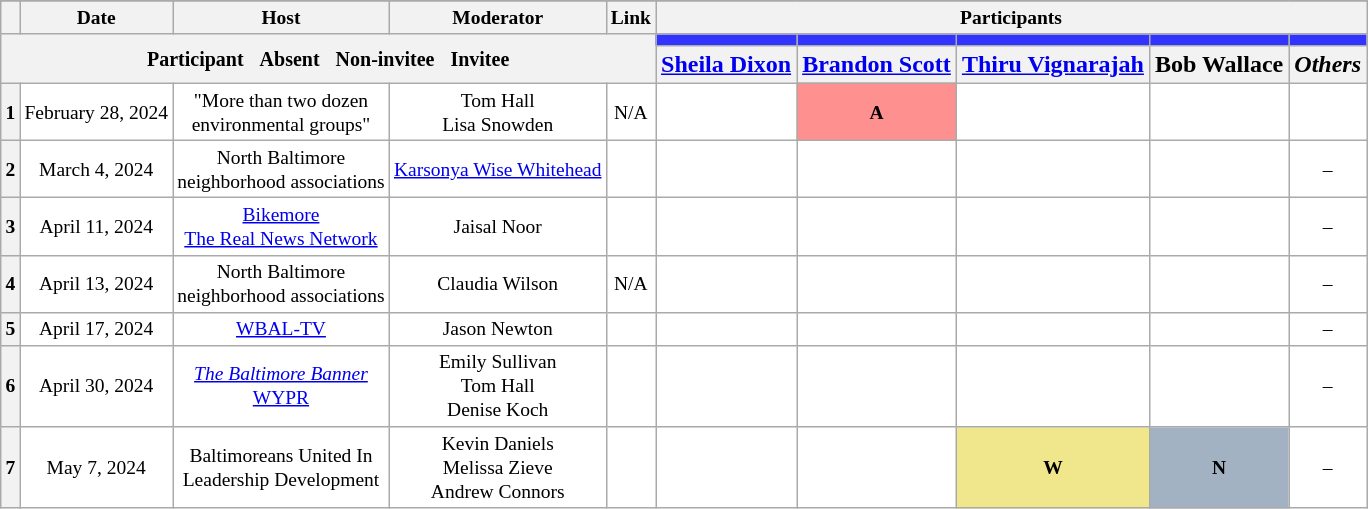<table class="wikitable mw-collapsible" style="text-align:center;">
<tr>
</tr>
<tr style="font-size:small;">
<th scope="col"></th>
<th scope="col">Date</th>
<th scope="col">Host</th>
<th scope="col">Moderator</th>
<th scope="col">Link</th>
<th scope="col" colspan="5">Participants</th>
</tr>
<tr>
<th colspan="5" rowspan="2"> <small>Participant  </small> <small>Absent  </small> <small>Non-invitee  </small> <small>Invitee</small></th>
<th scope="col" style="background:#3333FF;"></th>
<th scope="col" style="background:#3333FF;"></th>
<th scope="col" style="background:#3333FF;"></th>
<th scope="col" style="background:#3333FF;"></th>
<th scope="col" style="background:#3333FF;"></th>
</tr>
<tr>
<th scope="col"><a href='#'>Sheila Dixon</a></th>
<th scope="col"><a href='#'>Brandon Scott</a></th>
<th scope="col"><a href='#'>Thiru Vignarajah</a></th>
<th scope="col">Bob Wallace</th>
<th scope="col"><em>Others</em></th>
</tr>
<tr style="background:#FFFFFF;font-size:small;">
<th scope="row">1</th>
<td style="white-space:nowrap;">February 28, 2024</td>
<td style="white-space:nowrap;">"More than two dozen<br>environmental groups"</td>
<td style="white-space:nowrap;">Tom Hall<br>Lisa Snowden</td>
<td style="white-space:nowrap;">N/A</td>
<td></td>
<td style="background:#ff9090; color:black; text-align:center;"><strong>A</strong></td>
<td></td>
<td></td>
<td></td>
</tr>
<tr style="background:#FFFFFF;font-size:small;">
<th scope="row">2</th>
<td style="white-space:nowrap;">March 4, 2024</td>
<td style="white-space:nowrap;">North Baltimore<br>neighborhood associations</td>
<td style="white-space:nowrap;"><a href='#'>Karsonya Wise Whitehead</a></td>
<td style="white-space:nowrap;"></td>
<td></td>
<td></td>
<td></td>
<td></td>
<td>–</td>
</tr>
<tr style="background:#FFFFFF;font-size:small;">
<th scope="row">3</th>
<td style="white-space:nowrap;">April 11, 2024</td>
<td style="white-space:nowrap;"><a href='#'>Bikemore</a><br><a href='#'>The Real News Network</a></td>
<td style="white-space:nowrap;">Jaisal Noor</td>
<td style="white-space:nowrap;"></td>
<td></td>
<td></td>
<td></td>
<td></td>
<td>–</td>
</tr>
<tr style="background:#FFFFFF;font-size:small;">
<th scope="row">4</th>
<td style="white-space:nowrap;">April 13, 2024</td>
<td style="white-space:nowrap;">North Baltimore<br>neighborhood associations</td>
<td style="white-space:nowrap;">Claudia Wilson</td>
<td style="white-space:nowrap;">N/A</td>
<td></td>
<td></td>
<td></td>
<td></td>
<td>–</td>
</tr>
<tr style="background:#FFFFFF;font-size:small;">
<th scope="row">5</th>
<td style="white-space:nowrap;">April 17, 2024</td>
<td style="white-space:nowrap;"><a href='#'>WBAL-TV</a></td>
<td style="white-space:nowrap;">Jason Newton</td>
<td style="white-space:nowrap;"></td>
<td></td>
<td></td>
<td></td>
<td></td>
<td>–</td>
</tr>
<tr style="background:#FFFFFF;font-size:small;">
<th scope="row">6</th>
<td style="white-space:nowrap;">April 30, 2024</td>
<td style="white-space:nowrap;"><em><a href='#'>The Baltimore Banner</a></em><br><a href='#'>WYPR</a></td>
<td style="white-space:nowrap;">Emily Sullivan<br>Tom Hall<br>Denise Koch</td>
<td style="white-space:nowrap;"></td>
<td></td>
<td></td>
<td></td>
<td></td>
<td>–</td>
</tr>
<tr style="background:#FFFFFF;font-size:small;">
<th scope="row">7</th>
<td style="white-space:nowrap;">May 7, 2024</td>
<td style="white-space:nowrap;">Baltimoreans United In<br>Leadership Development</td>
<td style="white-space:nowrap;">Kevin Daniels<br>Melissa Zieve<br>Andrew Connors</td>
<td style="white-space:nowrap;"></td>
<td></td>
<td></td>
<td style="background:#f0e68c; color:black; text-align:center;"><strong>W</strong></td>
<td style="background:#A2B2C2; color:black; text-align:center;"><strong>N</strong></td>
<td>–</td>
</tr>
</table>
